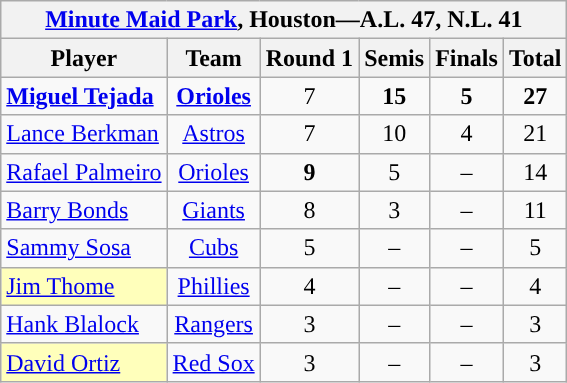<table class="wikitable" style="text-align:right;">
<tr>
<th colspan="6"><a href='#'>Minute Maid Park</a>, Houston—A.L. 47, N.L. 41</th>
</tr>
<tr>
<th>Player</th>
<th>Team</th>
<th>Round 1</th>
<th>Semis</th>
<th>Finals</th>
<th>Total</th>
</tr>
<tr>
<td align="left"><strong><a href='#'>Miguel Tejada</a></strong></td>
<td style="text-align:center;"><strong><a href='#'>Orioles</a></strong></td>
<td style="text-align:center;">7</td>
<td style="text-align:center;"><strong>15</strong></td>
<td style="text-align:center;"><strong>5</strong></td>
<td style="text-align:center;"><strong>27</strong></td>
</tr>
<tr>
<td align="left"><a href='#'>Lance Berkman</a></td>
<td style="text-align:center;"><a href='#'>Astros</a></td>
<td style="text-align:center;">7</td>
<td style="text-align:center;">10</td>
<td style="text-align:center;">4</td>
<td style="text-align:center;">21</td>
</tr>
<tr>
<td align="left"><a href='#'>Rafael Palmeiro</a></td>
<td style="text-align:center;"><a href='#'>Orioles</a></td>
<td style="text-align:center;"><strong>9</strong></td>
<td style="text-align:center;">5</td>
<td style="text-align:center;">–</td>
<td style="text-align:center;">14</td>
</tr>
<tr>
<td align="left"><a href='#'>Barry Bonds</a></td>
<td style="text-align:center;"><a href='#'>Giants</a></td>
<td style="text-align:center;">8</td>
<td style="text-align:center;">3</td>
<td style="text-align:center;">–</td>
<td style="text-align:center;">11</td>
</tr>
<tr>
<td align="left"><a href='#'>Sammy Sosa</a></td>
<td style="text-align:center;"><a href='#'>Cubs</a></td>
<td style="text-align:center;">5</td>
<td style="text-align:center;">–</td>
<td style="text-align:center;">–</td>
<td style="text-align:center;">5</td>
</tr>
<tr>
<td align="left" style="background:#ffb"><a href='#'>Jim Thome</a></td>
<td style="text-align:center;"><a href='#'>Phillies</a></td>
<td style="text-align:center;">4</td>
<td style="text-align:center;">–</td>
<td style="text-align:center;">–</td>
<td style="text-align:center;">4</td>
</tr>
<tr>
<td align="left"><a href='#'>Hank Blalock</a></td>
<td style="text-align:center;"><a href='#'>Rangers</a></td>
<td style="text-align:center;">3</td>
<td style="text-align:center;">–</td>
<td style="text-align:center;">–</td>
<td style="text-align:center;">3</td>
</tr>
<tr>
<td align="left" style="background:#ffb"><a href='#'>David Ortiz</a></td>
<td style="text-align:center;"><a href='#'>Red Sox</a></td>
<td style="text-align:center;">3</td>
<td style="text-align:center;">–</td>
<td style="text-align:center;">–</td>
<td style="text-align:center;">3</td>
</tr>
</table>
